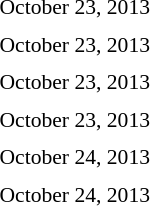<table style="font-size:90%">
<tr>
<td colspan=3>October 23, 2013</td>
</tr>
<tr>
<td width=150 align=right><strong></strong></td>
<td></td>
<td width=150></td>
</tr>
<tr>
<td colspan=3>October 23, 2013</td>
</tr>
<tr>
<td align=right><strong></strong></td>
<td></td>
<td></td>
</tr>
<tr>
<td colspan=3>October 23, 2013</td>
</tr>
<tr>
<td align=right><strong></strong></td>
<td></td>
<td></td>
</tr>
<tr>
<td colspan=3>October 23, 2013</td>
</tr>
<tr>
<td align=right><strong></strong></td>
<td></td>
<td></td>
</tr>
<tr>
<td colspan=3>October 24, 2013</td>
</tr>
<tr>
<td align=right><strong></strong></td>
<td></td>
<td></td>
</tr>
<tr>
<td colspan=3>October 24, 2013</td>
</tr>
<tr>
<td align=right></td>
<td></td>
<td><strong></strong></td>
</tr>
</table>
